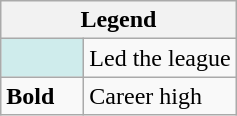<table class="wikitable mw-collapsible mw-collapsed">
<tr>
<th colspan="2">Legend</th>
</tr>
<tr>
<td style="background:#cfecec; width:3em;"></td>
<td>Led the league</td>
</tr>
<tr>
<td><strong>Bold</strong></td>
<td>Career high</td>
</tr>
</table>
